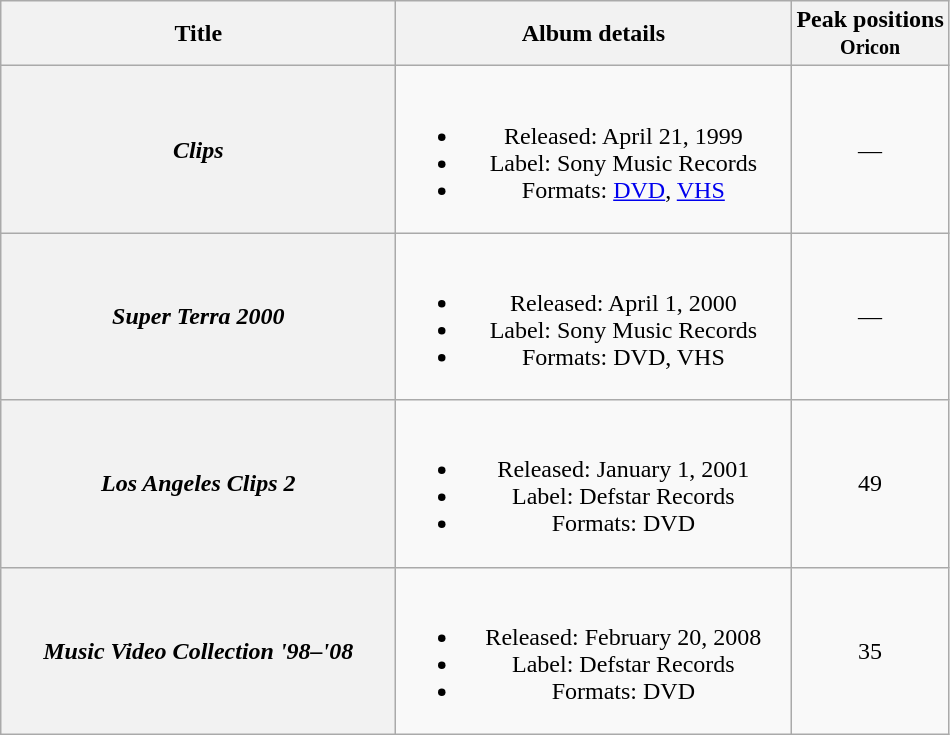<table class="wikitable plainrowheaders" style="text-align:center;" border="1">
<tr>
<th scope="col" rowspan="1" style="width:16em;">Title</th>
<th scope="col" rowspan="1" style="width:16em;">Album details</th>
<th scope="col" colspan="1">Peak positions<br><small>Oricon</small></th>
</tr>
<tr>
<th scope="row"><em>Clips</em></th>
<td><br><ul><li>Released: April 21, 1999</li><li>Label: Sony Music Records</li><li>Formats: <a href='#'>DVD</a>, <a href='#'>VHS</a></li></ul></td>
<td>—</td>
</tr>
<tr>
<th scope="row"><em>Super Terra 2000</em></th>
<td><br><ul><li>Released: April 1, 2000</li><li>Label: Sony Music Records</li><li>Formats: DVD, VHS</li></ul></td>
<td>—</td>
</tr>
<tr>
<th scope="row"><em>Los Angeles Clips 2</em></th>
<td><br><ul><li>Released: January 1, 2001</li><li>Label: Defstar Records</li><li>Formats: DVD</li></ul></td>
<td>49</td>
</tr>
<tr>
<th scope="row"><em>Music Video Collection '98–'08</em></th>
<td><br><ul><li>Released: February 20, 2008</li><li>Label: Defstar Records</li><li>Formats: DVD</li></ul></td>
<td>35</td>
</tr>
</table>
